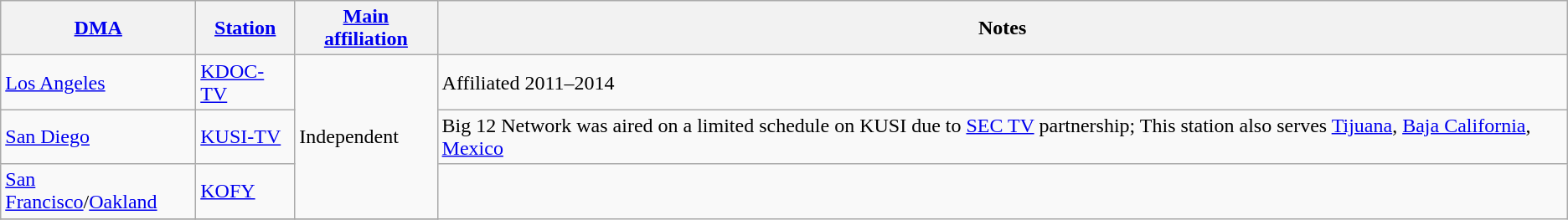<table class="wikitable">
<tr>
<th><a href='#'>DMA</a></th>
<th><a href='#'>Station</a></th>
<th><a href='#'>Main affiliation</a> <br>  </th>
<th>Notes</th>
</tr>
<tr>
<td><a href='#'>Los Angeles</a></td>
<td><a href='#'>KDOC-TV</a></td>
<td rowspan=3>Independent</td>
<td>Affiliated 2011–2014 </td>
</tr>
<tr>
<td><a href='#'>San Diego</a></td>
<td><a href='#'>KUSI-TV</a></td>
<td>Big 12 Network was aired on a limited schedule on KUSI due to <a href='#'>SEC TV</a> partnership; This station also serves <a href='#'>Tijuana</a>, <a href='#'>Baja California</a>, <a href='#'>Mexico</a></td>
</tr>
<tr>
<td><a href='#'>San Francisco</a>/<a href='#'>Oakland</a></td>
<td><a href='#'>KOFY</a></td>
</tr>
<tr>
</tr>
</table>
